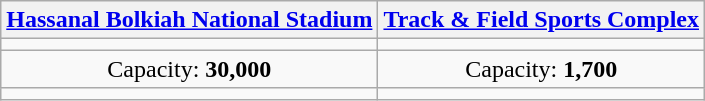<table class="wikitable" style="text-align:center">
<tr>
<th><a href='#'>Hassanal Bolkiah National Stadium</a></th>
<th><a href='#'>Track & Field Sports Complex</a></th>
</tr>
<tr>
<td></td>
<td></td>
</tr>
<tr>
<td>Capacity: <strong>30,000</strong></td>
<td>Capacity: <strong>1,700</strong></td>
</tr>
<tr>
<td></td>
<td></td>
</tr>
</table>
